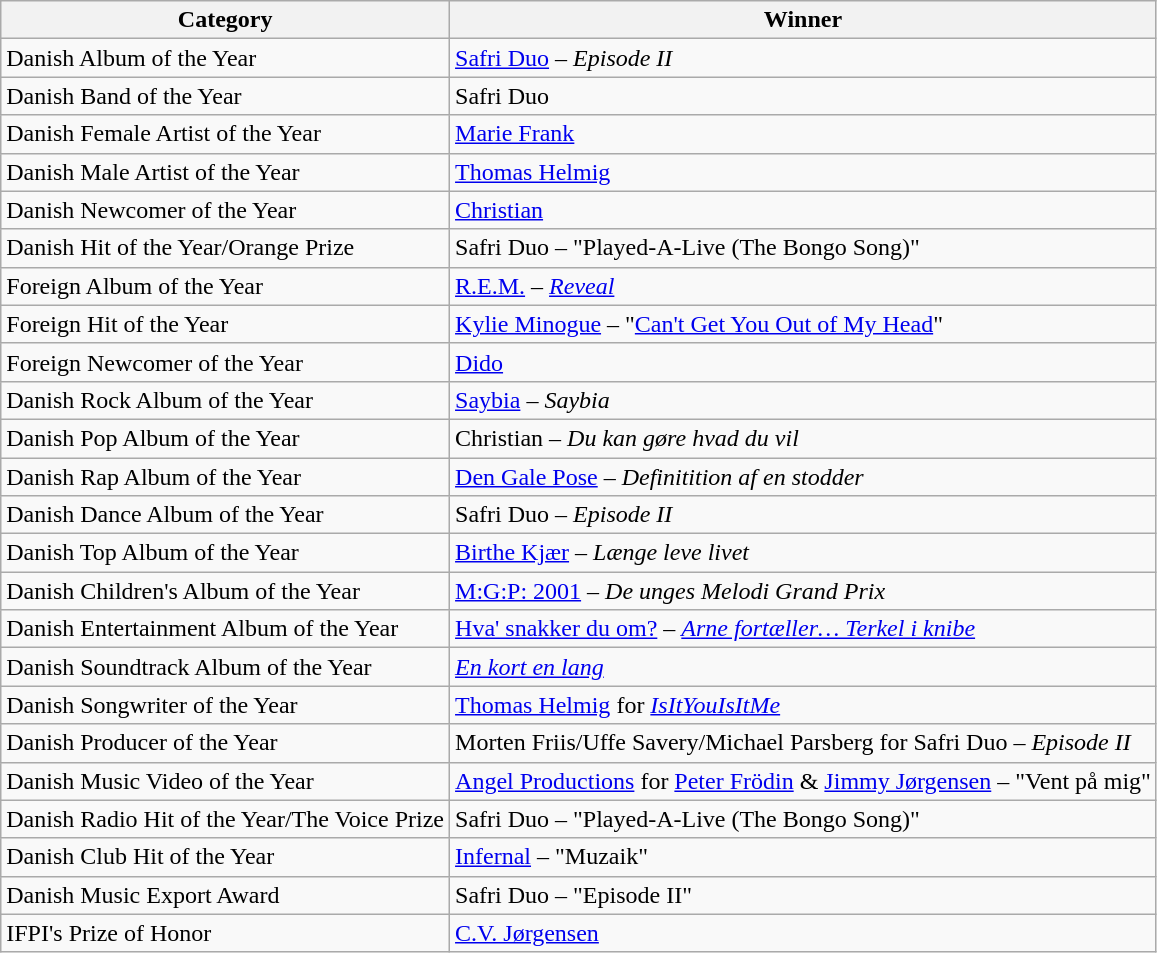<table class="wikitable">
<tr>
<th>Category</th>
<th>Winner</th>
</tr>
<tr>
<td>Danish Album of the Year</td>
<td><a href='#'>Safri Duo</a> – <em>Episode II</em></td>
</tr>
<tr>
<td>Danish Band of the Year</td>
<td>Safri Duo</td>
</tr>
<tr>
<td>Danish Female Artist of the Year</td>
<td><a href='#'>Marie Frank</a></td>
</tr>
<tr>
<td>Danish Male Artist of the Year</td>
<td><a href='#'>Thomas Helmig</a></td>
</tr>
<tr>
<td>Danish Newcomer of the Year</td>
<td><a href='#'>Christian</a></td>
</tr>
<tr>
<td>Danish Hit of the Year/Orange Prize</td>
<td>Safri Duo – "Played-A-Live (The Bongo Song)"</td>
</tr>
<tr>
<td>Foreign Album of the Year</td>
<td><a href='#'>R.E.M.</a> – <em><a href='#'>Reveal</a></em></td>
</tr>
<tr>
<td>Foreign Hit of the Year</td>
<td><a href='#'>Kylie Minogue</a> – "<a href='#'>Can't Get You Out of My Head</a>"</td>
</tr>
<tr>
<td>Foreign Newcomer of the Year</td>
<td><a href='#'>Dido</a></td>
</tr>
<tr>
<td>Danish Rock Album of the Year</td>
<td><a href='#'>Saybia</a> – <em>Saybia</em></td>
</tr>
<tr>
<td>Danish Pop Album of the Year</td>
<td>Christian – <em>Du kan gøre hvad du vil</em></td>
</tr>
<tr>
<td>Danish Rap Album of the Year</td>
<td><a href='#'>Den Gale Pose</a> – <em>Definitition af en stodder</em></td>
</tr>
<tr>
<td>Danish Dance Album of the Year</td>
<td>Safri Duo – <em>Episode II</em></td>
</tr>
<tr>
<td>Danish Top Album of the Year</td>
<td><a href='#'>Birthe Kjær</a> – <em>Længe leve livet</em></td>
</tr>
<tr>
<td>Danish Children's Album of the Year</td>
<td><a href='#'>M:G:P: 2001</a> – <em>De unges Melodi Grand Prix</em></td>
</tr>
<tr>
<td>Danish Entertainment Album of the Year</td>
<td><a href='#'>Hva' snakker du om?</a> – <em><a href='#'>Arne fortæller… Terkel i knibe</a></em></td>
</tr>
<tr>
<td>Danish Soundtrack Album of the Year</td>
<td><em><a href='#'>En kort en lang</a></em></td>
</tr>
<tr>
<td>Danish Songwriter of the Year</td>
<td><a href='#'>Thomas Helmig</a> for <em><a href='#'>IsItYouIsItMe</a></em></td>
</tr>
<tr>
<td>Danish Producer of the Year</td>
<td>Morten Friis/Uffe Savery/Michael Parsberg for Safri Duo – <em>Episode II</em></td>
</tr>
<tr>
<td>Danish Music Video of the Year</td>
<td><a href='#'>Angel Productions</a> for <a href='#'>Peter Frödin</a> & <a href='#'>Jimmy Jørgensen</a> – "Vent på mig"</td>
</tr>
<tr>
<td>Danish Radio Hit of the Year/The Voice Prize</td>
<td>Safri Duo – "Played-A-Live (The Bongo Song)"</td>
</tr>
<tr>
<td>Danish Club Hit of the Year</td>
<td><a href='#'>Infernal</a> – "Muzaik"</td>
</tr>
<tr>
<td>Danish Music Export Award</td>
<td>Safri Duo – "Episode II"</td>
</tr>
<tr>
<td>IFPI's Prize of Honor</td>
<td><a href='#'>C.V. Jørgensen</a></td>
</tr>
</table>
